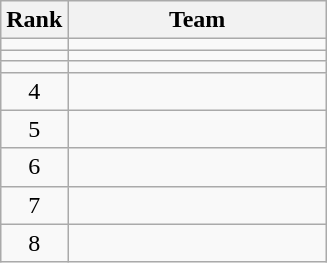<table class="wikitable" style="text-align:center;">
<tr>
<th width=20>Rank</th>
<th width=165>Team</th>
</tr>
<tr>
<td></td>
<td style="text-align:left;"></td>
</tr>
<tr>
<td></td>
<td style="text-align:left;"></td>
</tr>
<tr>
<td></td>
<td style="text-align:left;"></td>
</tr>
<tr>
<td>4</td>
<td style="text-align:left;"></td>
</tr>
<tr>
<td>5</td>
<td style="text-align:left;"></td>
</tr>
<tr>
<td>6</td>
<td style="text-align:left;"></td>
</tr>
<tr>
<td>7</td>
<td style="text-align:left;"></td>
</tr>
<tr>
<td>8</td>
<td style="text-align:left;"></td>
</tr>
</table>
